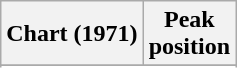<table class="wikitable sortable plainrowheaders" style="text-align:center">
<tr>
<th scope="col">Chart (1971)</th>
<th scope="col">Peak<br>position</th>
</tr>
<tr>
</tr>
<tr>
</tr>
</table>
